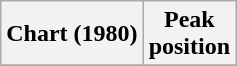<table class="wikitable sortable plainrowheaders" style="text-align:center">
<tr>
<th>Chart (1980)</th>
<th>Peak<br>position</th>
</tr>
<tr>
</tr>
</table>
